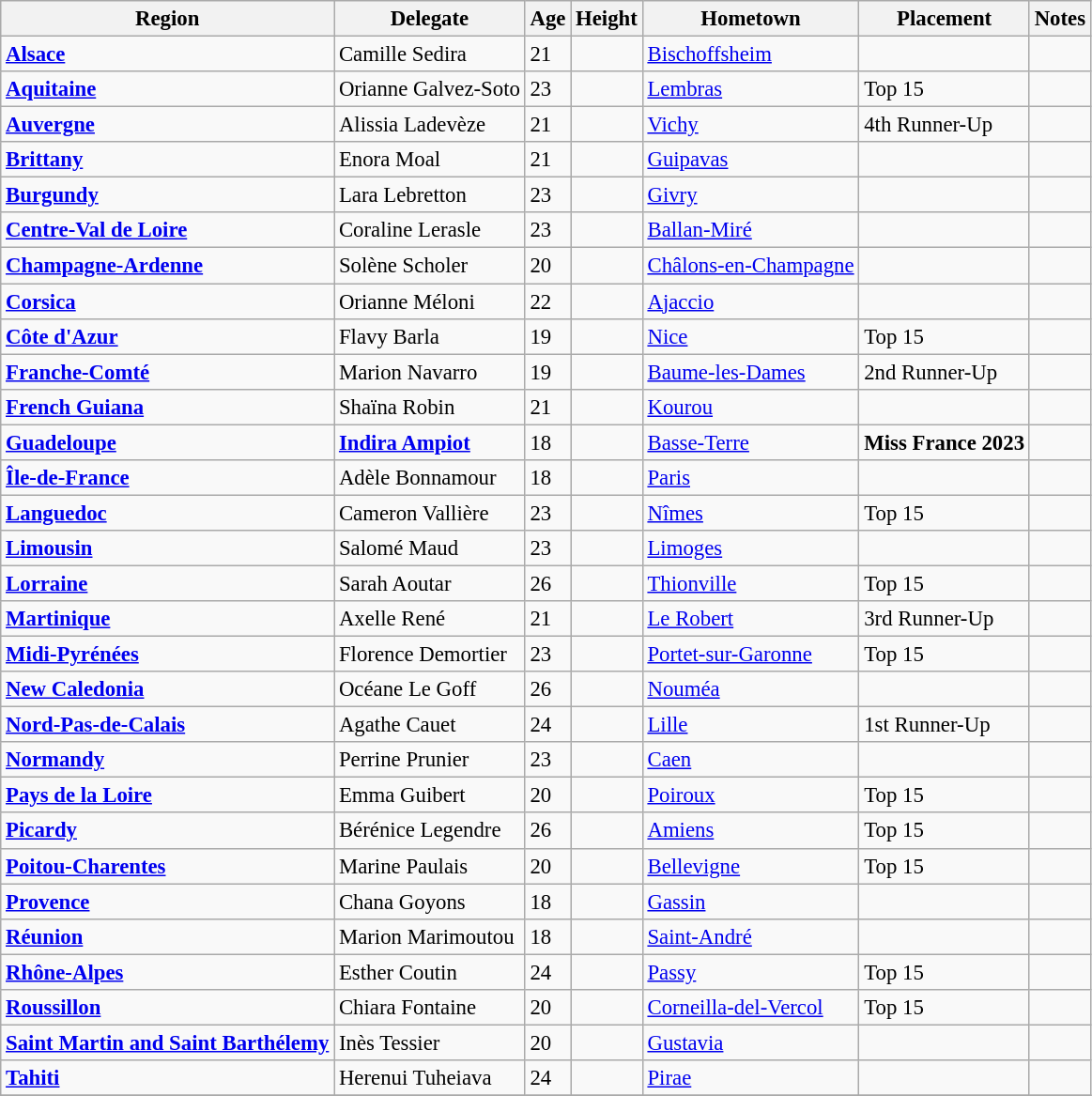<table class="wikitable sortable" style="font-size: 95%;">
<tr>
<th>Region</th>
<th>Delegate</th>
<th>Age</th>
<th>Height</th>
<th>Hometown</th>
<th>Placement</th>
<th>Notes</th>
</tr>
<tr>
<td><strong> <a href='#'>Alsace</a></strong></td>
<td>Camille Sedira</td>
<td>21</td>
<td></td>
<td><a href='#'>Bischoffsheim</a></td>
<td></td>
<td></td>
</tr>
<tr>
<td><strong> <a href='#'>Aquitaine</a></strong></td>
<td>Orianne Galvez-Soto</td>
<td>23</td>
<td></td>
<td><a href='#'>Lembras</a></td>
<td>Top 15</td>
<td></td>
</tr>
<tr>
<td><strong> <a href='#'>Auvergne</a></strong></td>
<td>Alissia Ladevèze</td>
<td>21</td>
<td></td>
<td><a href='#'>Vichy</a></td>
<td>4th Runner-Up</td>
<td></td>
</tr>
<tr>
<td><strong> <a href='#'>Brittany</a></strong></td>
<td>Enora Moal</td>
<td>21</td>
<td></td>
<td><a href='#'>Guipavas</a></td>
<td></td>
<td></td>
</tr>
<tr>
<td><strong> <a href='#'>Burgundy</a></strong></td>
<td>Lara Lebretton</td>
<td>23</td>
<td></td>
<td><a href='#'>Givry</a></td>
<td></td>
<td></td>
</tr>
<tr>
<td><strong> <a href='#'>Centre-Val de Loire</a></strong></td>
<td>Coraline Lerasle</td>
<td>23</td>
<td></td>
<td><a href='#'>Ballan-Miré</a></td>
<td></td>
<td></td>
</tr>
<tr>
<td><strong> <a href='#'>Champagne-Ardenne</a></strong></td>
<td>Solène Scholer</td>
<td>20</td>
<td></td>
<td><a href='#'>Châlons-en-Champagne</a></td>
<td></td>
<td></td>
</tr>
<tr>
<td><strong> <a href='#'>Corsica</a></strong></td>
<td>Orianne Méloni</td>
<td>22</td>
<td></td>
<td><a href='#'>Ajaccio</a></td>
<td></td>
<td></td>
</tr>
<tr>
<td><strong> <a href='#'>Côte d'Azur</a></strong></td>
<td>Flavy Barla</td>
<td>19</td>
<td></td>
<td><a href='#'>Nice</a></td>
<td>Top 15</td>
<td></td>
</tr>
<tr>
<td><strong> <a href='#'>Franche-Comté</a></strong></td>
<td>Marion Navarro</td>
<td>19</td>
<td></td>
<td><a href='#'>Baume-les-Dames</a></td>
<td>2nd Runner-Up</td>
<td></td>
</tr>
<tr>
<td><strong> <a href='#'>French Guiana</a></strong></td>
<td>Shaïna Robin</td>
<td>21</td>
<td></td>
<td><a href='#'>Kourou</a></td>
<td></td>
<td></td>
</tr>
<tr>
<td><strong> <a href='#'>Guadeloupe</a></strong></td>
<td><strong><a href='#'>Indira Ampiot</a></strong></td>
<td>18</td>
<td></td>
<td><a href='#'>Basse-Terre</a></td>
<td><strong>Miss France 2023</strong></td>
<td></td>
</tr>
<tr>
<td><strong> <a href='#'>Île-de-France</a></strong></td>
<td>Adèle Bonnamour</td>
<td>18</td>
<td></td>
<td><a href='#'>Paris</a></td>
<td></td>
<td></td>
</tr>
<tr>
<td><strong> <a href='#'>Languedoc</a></strong></td>
<td>Cameron Vallière</td>
<td>23</td>
<td></td>
<td><a href='#'>Nîmes</a></td>
<td>Top 15</td>
<td></td>
</tr>
<tr>
<td><strong> <a href='#'>Limousin</a></strong></td>
<td>Salomé Maud</td>
<td>23</td>
<td></td>
<td><a href='#'>Limoges</a></td>
<td></td>
<td></td>
</tr>
<tr>
<td><strong> <a href='#'>Lorraine</a></strong></td>
<td>Sarah Aoutar</td>
<td>26</td>
<td></td>
<td><a href='#'>Thionville</a></td>
<td>Top 15</td>
<td></td>
</tr>
<tr>
<td><strong> <a href='#'>Martinique</a></strong></td>
<td>Axelle René</td>
<td>21</td>
<td></td>
<td><a href='#'>Le Robert</a></td>
<td>3rd Runner-Up</td>
<td></td>
</tr>
<tr>
<td><strong> <a href='#'>Midi-Pyrénées</a></strong></td>
<td>Florence Demortier</td>
<td>23</td>
<td></td>
<td><a href='#'>Portet-sur-Garonne</a></td>
<td>Top 15</td>
<td></td>
</tr>
<tr>
<td><strong> <a href='#'>New Caledonia</a></strong></td>
<td>Océane Le Goff</td>
<td>26</td>
<td></td>
<td><a href='#'>Nouméa</a></td>
<td></td>
<td></td>
</tr>
<tr>
<td><strong> <a href='#'>Nord-Pas-de-Calais</a></strong></td>
<td>Agathe Cauet</td>
<td>24</td>
<td></td>
<td><a href='#'>Lille</a></td>
<td>1st Runner-Up</td>
<td></td>
</tr>
<tr>
<td><strong> <a href='#'>Normandy</a></strong></td>
<td>Perrine Prunier</td>
<td>23</td>
<td></td>
<td><a href='#'>Caen</a></td>
<td></td>
<td></td>
</tr>
<tr>
<td><strong> <a href='#'>Pays de la Loire</a></strong></td>
<td>Emma Guibert</td>
<td>20</td>
<td></td>
<td><a href='#'>Poiroux</a></td>
<td>Top 15</td>
<td></td>
</tr>
<tr>
<td><strong> <a href='#'>Picardy</a></strong></td>
<td>Bérénice Legendre</td>
<td>26</td>
<td></td>
<td><a href='#'>Amiens</a></td>
<td>Top 15</td>
<td></td>
</tr>
<tr>
<td><strong> <a href='#'>Poitou-Charentes</a></strong></td>
<td>Marine Paulais</td>
<td>20</td>
<td></td>
<td><a href='#'>Bellevigne</a></td>
<td>Top 15</td>
<td></td>
</tr>
<tr>
<td><strong> <a href='#'>Provence</a></strong></td>
<td>Chana Goyons</td>
<td>18</td>
<td></td>
<td><a href='#'>Gassin</a></td>
<td></td>
<td></td>
</tr>
<tr>
<td><strong> <a href='#'>Réunion</a></strong></td>
<td>Marion Marimoutou</td>
<td>18</td>
<td></td>
<td><a href='#'>Saint-André</a></td>
<td></td>
<td></td>
</tr>
<tr>
<td><strong> <a href='#'>Rhône-Alpes</a></strong></td>
<td>Esther Coutin</td>
<td>24</td>
<td></td>
<td><a href='#'>Passy</a></td>
<td>Top 15</td>
<td></td>
</tr>
<tr>
<td><strong> <a href='#'>Roussillon</a></strong></td>
<td>Chiara Fontaine</td>
<td>20</td>
<td></td>
<td><a href='#'>Corneilla-del-Vercol</a></td>
<td>Top 15</td>
<td></td>
</tr>
<tr>
<td><strong> <a href='#'>Saint Martin and Saint Barthélemy</a></strong></td>
<td>Inès Tessier</td>
<td>20</td>
<td></td>
<td><a href='#'>Gustavia</a></td>
<td></td>
<td></td>
</tr>
<tr>
<td><strong> <a href='#'>Tahiti</a></strong></td>
<td>Herenui Tuheiava</td>
<td>24</td>
<td></td>
<td><a href='#'>Pirae</a></td>
<td></td>
<td></td>
</tr>
<tr>
</tr>
</table>
